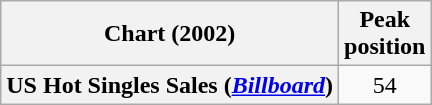<table class="wikitable plainrowheaders" style="text-align:center;">
<tr>
<th>Chart (2002)</th>
<th>Peak <br>position</th>
</tr>
<tr>
<th scope="row">US Hot Singles Sales (<a href='#'><em>Billboard</em></a>)</th>
<td>54</td>
</tr>
</table>
